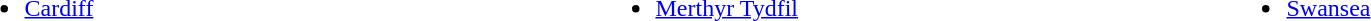<table width="100%">
<tr>
<td width="33%"><br><ul><li><a href='#'>Cardiff</a></li></ul></td>
<td width="33%"><br><ul><li><a href='#'>Merthyr Tydfil</a></li></ul></td>
<td width="33%"><br><ul><li><a href='#'>Swansea</a></li></ul></td>
</tr>
</table>
